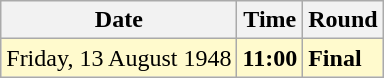<table class="wikitable">
<tr>
<th>Date</th>
<th>Time</th>
<th>Round</th>
</tr>
<tr style=background:lemonchiffon>
<td>Friday, 13 August 1948</td>
<td><strong>11:00</strong></td>
<td><strong>Final</strong></td>
</tr>
</table>
